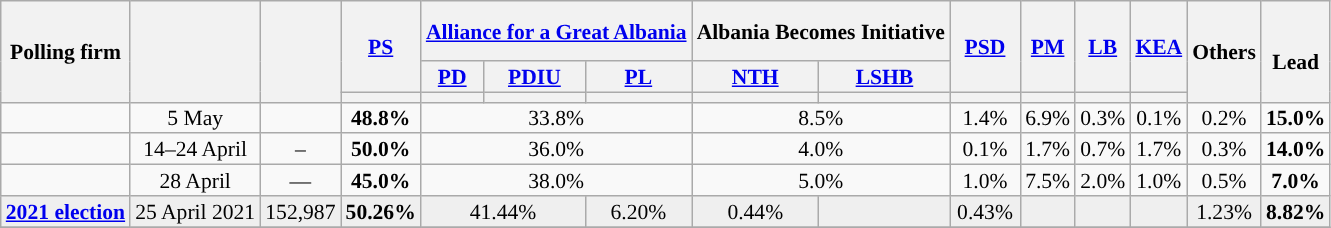<table class="wikitable sortable tpl-blanktablele" style="text-align:center;font-size:90%;line-height:14px;">
<tr style="height:40px;">
<th rowspan="3">Polling firm</th>
<th rowspan="3"></th>
<th rowspan="3"></th>
<th class="unsortable" style="width:40px;" rowspan=2><a href='#'>PS</a></th>
<th colspan=3><a href='#'>Alliance for a Great Albania</a></th>
<th colspan=2>Albania Becomes Initiative</th>
<th class="unsortable" style="width:40px;" rowspan=2><a href='#'>PSD</a></th>
<th rowspan="2" class="unsortable" style="width:30px;"><a href='#'>PM</a></th>
<th rowspan="2" class="unsortable" style="width:30px;"><a href='#'>LB</a></th>
<th class="unsortable" style="width:30px;"  rowspan=2><a href='#'>KEA</a></th>
<th class="unsortable" style="width:30px;"  rowspan=3>Others</th>
<th style="width:30px;" rowspan=3><br>Lead</th>
</tr>
<tr>
<th><a href='#'>PD</a></th>
<th><a href='#'>PDIU</a></th>
<th><a href='#'>PL</a></th>
<th><a href='#'>NTH</a></th>
<th><a href='#'>LSHB</a></th>
</tr>
<tr>
<th style="background:"></th>
<th style="background:"></th>
<th style="background:"></th>
<th style="background:"></th>
<th style="background:"></th>
<th style="background:"></th>
<th style="background:"></th>
<th style="background:"></th>
<th style="background:"></th>
<th style="background:"></th>
</tr>
<tr>
<td></td>
<td>5 May</td>
<td></td>
<td><strong>48.8%</strong><br> </td>
<td colspan="3">33.8%<br> </td>
<td colspan="2">8.5%<br> </td>
<td>1.4%<br> </td>
<td>6.9%<br> </td>
<td>0.3%<br> </td>
<td>0.1%<br> </td>
<td>0.2%</td>
<td style="background:"><strong>15.0%</strong></td>
</tr>
<tr>
<td></td>
<td>14–24 April</td>
<td>–</td>
<td><strong>50.0%</strong><br> </td>
<td colspan="3">36.0%<br> </td>
<td colspan="2">4.0%<br> </td>
<td>0.1%<br> </td>
<td>1.7%<br> </td>
<td>0.7%<br> </td>
<td>1.7%<br> </td>
<td>0.3%</td>
<td style="background:"><strong>14.0%</strong></td>
</tr>
<tr>
<td></td>
<td>28 April</td>
<td>—</td>
<td><strong>45.0%</strong><br> </td>
<td colspan="3">38.0%<br> </td>
<td colspan="2">5.0%<br> </td>
<td>1.0%<br> </td>
<td>7.5%<br> </td>
<td>2.0%<br> </td>
<td>1.0%<br> </td>
<td>0.5%</td>
<td style="background:"><strong>7.0%</strong></td>
</tr>
<tr style="background:#EFEFEF">
<td><strong><a href='#'>2021 election</a></strong></td>
<td>25 April 2021</td>
<td>152,987</td>
<td><strong>50.26%</strong> <br> </td>
<td colspan="2">41.44%<br> </td>
<td>6.20%<br> </td>
<td>0.44%<br> </td>
<td></td>
<td>0.43%<br> </td>
<td></td>
<td></td>
<td></td>
<td>1.23%</td>
<td style="background:"><strong>8.82%</strong></td>
</tr>
<tr>
</tr>
</table>
